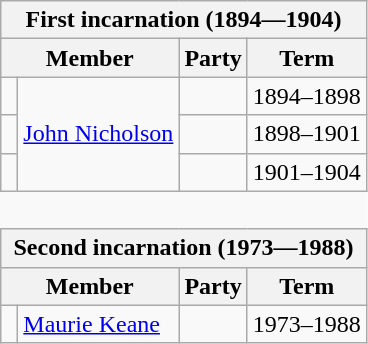<table class="wikitable" style='border-style: none none none none;'>
<tr>
<th colspan="4">First incarnation (1894—1904)</th>
</tr>
<tr>
<th colspan="2">Member</th>
<th>Party</th>
<th>Term</th>
</tr>
<tr style="background: #f9f9f9">
<td> </td>
<td rowspan="3"><a href='#'>John Nicholson</a></td>
<td></td>
<td>1894–1898</td>
</tr>
<tr style="background: #f9f9f9">
<td> </td>
<td></td>
<td>1898–1901</td>
</tr>
<tr style="background: #f9f9f9">
<td> </td>
<td></td>
<td>1901–1904</td>
</tr>
<tr>
<td colspan="4" style='border-style: none none none none;'> </td>
</tr>
<tr>
<th colspan="4">Second incarnation (1973—1988)</th>
</tr>
<tr>
<th colspan="2">Member</th>
<th>Party</th>
<th>Term</th>
</tr>
<tr style="background: #f9f9f9">
<td> </td>
<td><a href='#'>Maurie Keane</a></td>
<td></td>
<td>1973–1988</td>
</tr>
</table>
